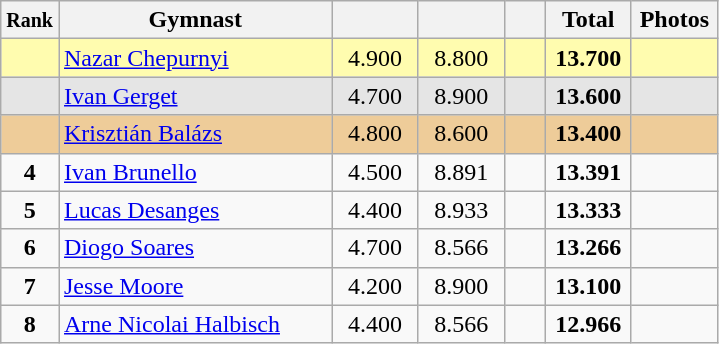<table style="text-align:center;" class="wikitable sortable">
<tr>
<th scope="col" style="width:15px;"><small>Rank</small></th>
<th scope="col" style="width:175px;">Gymnast</th>
<th scope="col" style="width:50px;"><small></small></th>
<th scope="col" style="width:50px;"><small></small></th>
<th scope="col" style="width:20px;"><small></small></th>
<th scope="col" style="width:50px;">Total</th>
<th scope="col" style="width:50px;">Photos</th>
</tr>
<tr style="background:#fffcaf;">
<td scope="row" style="text-align:center"><strong></strong></td>
<td style="text-align:left;"> <a href='#'>Nazar Chepurnyi</a></td>
<td>4.900</td>
<td>8.800</td>
<td></td>
<td><strong>13.700</strong></td>
<td></td>
</tr>
<tr style="background:#e5e5e5;">
<td scope="row" style="text-align:center"><strong></strong></td>
<td style="text-align:left;"> <a href='#'>Ivan Gerget</a></td>
<td>4.700</td>
<td>8.900</td>
<td></td>
<td><strong>13.600</strong></td>
<td></td>
</tr>
<tr style="background:#ec9;">
<td scope="row" style="text-align:center"><strong></strong></td>
<td style="text-align:left;"> <a href='#'>Krisztián Balázs</a></td>
<td>4.800</td>
<td>8.600</td>
<td></td>
<td><strong>13.400</strong></td>
<td></td>
</tr>
<tr>
<td scope="row" style="text-align:center"><strong>4</strong></td>
<td style="text-align:left;"> <a href='#'>Ivan Brunello</a></td>
<td>4.500</td>
<td>8.891</td>
<td></td>
<td><strong>13.391</strong></td>
<td></td>
</tr>
<tr>
<td scope="row" style="text-align:center"><strong>5</strong></td>
<td style="text-align:left;"> <a href='#'>Lucas Desanges</a></td>
<td>4.400</td>
<td>8.933</td>
<td></td>
<td><strong>13.333</strong></td>
<td></td>
</tr>
<tr>
<td scope="row" style="text-align:center"><strong>6</strong></td>
<td style="text-align:left;"> <a href='#'>Diogo Soares</a></td>
<td>4.700</td>
<td>8.566</td>
<td></td>
<td><strong>13.266</strong></td>
<td></td>
</tr>
<tr>
<td scope="row" style="text-align:center"><strong>7</strong></td>
<td style="text-align:left;"> <a href='#'>Jesse Moore</a></td>
<td>4.200</td>
<td>8.900</td>
<td></td>
<td><strong>13.100</strong></td>
<td></td>
</tr>
<tr>
<td scope="row" style="text-align:center"><strong>8</strong></td>
<td style="text-align:left;"> <a href='#'>Arne Nicolai Halbisch</a></td>
<td>4.400</td>
<td>8.566</td>
<td></td>
<td><strong>12.966</strong></td>
<td></td>
</tr>
</table>
